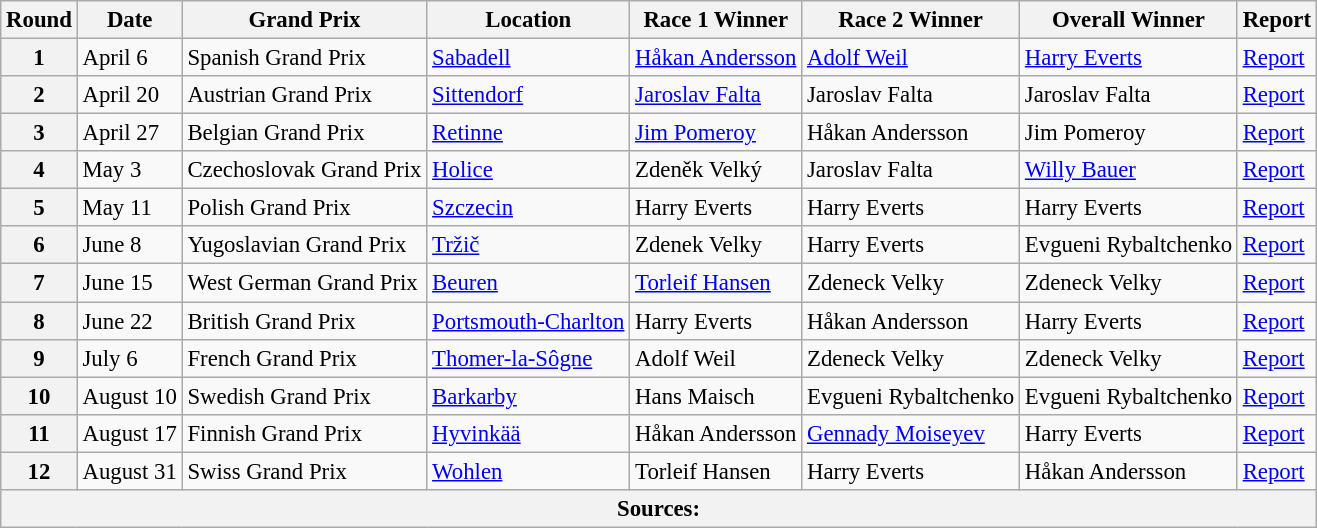<table class="wikitable" style="font-size: 95%;">
<tr>
<th align=center>Round</th>
<th align=center>Date</th>
<th align=center>Grand Prix</th>
<th align=center>Location</th>
<th align=center>Race 1 Winner</th>
<th align=center>Race 2 Winner</th>
<th align=center>Overall Winner</th>
<th align=center>Report</th>
</tr>
<tr>
<th>1</th>
<td>April 6</td>
<td> Spanish Grand Prix</td>
<td><a href='#'>Sabadell</a></td>
<td> <a href='#'>Håkan Andersson</a></td>
<td> <a href='#'>Adolf Weil</a></td>
<td> <a href='#'>Harry Everts</a></td>
<td><a href='#'>Report</a></td>
</tr>
<tr>
<th>2</th>
<td>April 20</td>
<td> Austrian Grand Prix</td>
<td><a href='#'>Sittendorf</a></td>
<td> <a href='#'>Jaroslav Falta</a></td>
<td> Jaroslav Falta</td>
<td> Jaroslav Falta</td>
<td><a href='#'>Report</a></td>
</tr>
<tr>
<th>3</th>
<td>April 27</td>
<td> Belgian Grand Prix</td>
<td><a href='#'>Retinne</a></td>
<td> <a href='#'>Jim Pomeroy</a></td>
<td> Håkan Andersson</td>
<td> Jim Pomeroy</td>
<td><a href='#'>Report</a></td>
</tr>
<tr>
<th>4</th>
<td>May 3</td>
<td> Czechoslovak Grand Prix</td>
<td><a href='#'>Holice</a></td>
<td> Zdeněk Velký</td>
<td> Jaroslav Falta</td>
<td> <a href='#'>Willy Bauer</a></td>
<td><a href='#'>Report</a></td>
</tr>
<tr>
<th>5</th>
<td>May 11</td>
<td> Polish Grand Prix</td>
<td><a href='#'>Szczecin</a></td>
<td> Harry Everts</td>
<td> Harry Everts</td>
<td> Harry Everts</td>
<td><a href='#'>Report</a></td>
</tr>
<tr>
<th>6</th>
<td>June 8</td>
<td> Yugoslavian Grand Prix</td>
<td><a href='#'>Tržič</a></td>
<td> Zdenek Velky</td>
<td> Harry Everts</td>
<td> Evgueni Rybaltchenko</td>
<td><a href='#'>Report</a></td>
</tr>
<tr>
<th>7</th>
<td>June 15</td>
<td> West German Grand Prix</td>
<td><a href='#'>Beuren</a></td>
<td> <a href='#'>Torleif Hansen</a></td>
<td> Zdeneck Velky</td>
<td> Zdeneck Velky</td>
<td><a href='#'>Report</a></td>
</tr>
<tr>
<th>8</th>
<td>June 22</td>
<td> British Grand Prix</td>
<td><a href='#'>Portsmouth-Charlton</a></td>
<td> Harry Everts</td>
<td> Håkan Andersson</td>
<td> Harry Everts</td>
<td><a href='#'>Report</a></td>
</tr>
<tr>
<th>9</th>
<td>July 6</td>
<td> French Grand Prix</td>
<td><a href='#'>Thomer-la-Sôgne</a></td>
<td> Adolf Weil</td>
<td> Zdeneck Velky</td>
<td> Zdeneck Velky</td>
<td><a href='#'>Report</a></td>
</tr>
<tr>
<th>10</th>
<td>August 10</td>
<td> Swedish Grand Prix</td>
<td><a href='#'>Barkarby</a></td>
<td> Hans Maisch</td>
<td> Evgueni Rybaltchenko</td>
<td> Evgueni Rybaltchenko</td>
<td><a href='#'>Report</a></td>
</tr>
<tr>
<th>11</th>
<td>August 17</td>
<td> Finnish Grand Prix</td>
<td><a href='#'>Hyvinkää</a></td>
<td> Håkan Andersson</td>
<td> <a href='#'>Gennady Moiseyev</a></td>
<td> Harry Everts</td>
<td><a href='#'>Report</a></td>
</tr>
<tr>
<th>12</th>
<td>August 31</td>
<td> Swiss Grand Prix</td>
<td><a href='#'>Wohlen</a></td>
<td> Torleif Hansen</td>
<td> Harry Everts</td>
<td> Håkan Andersson</td>
<td><a href='#'>Report</a></td>
</tr>
<tr>
<th colspan=8>Sources:</th>
</tr>
</table>
